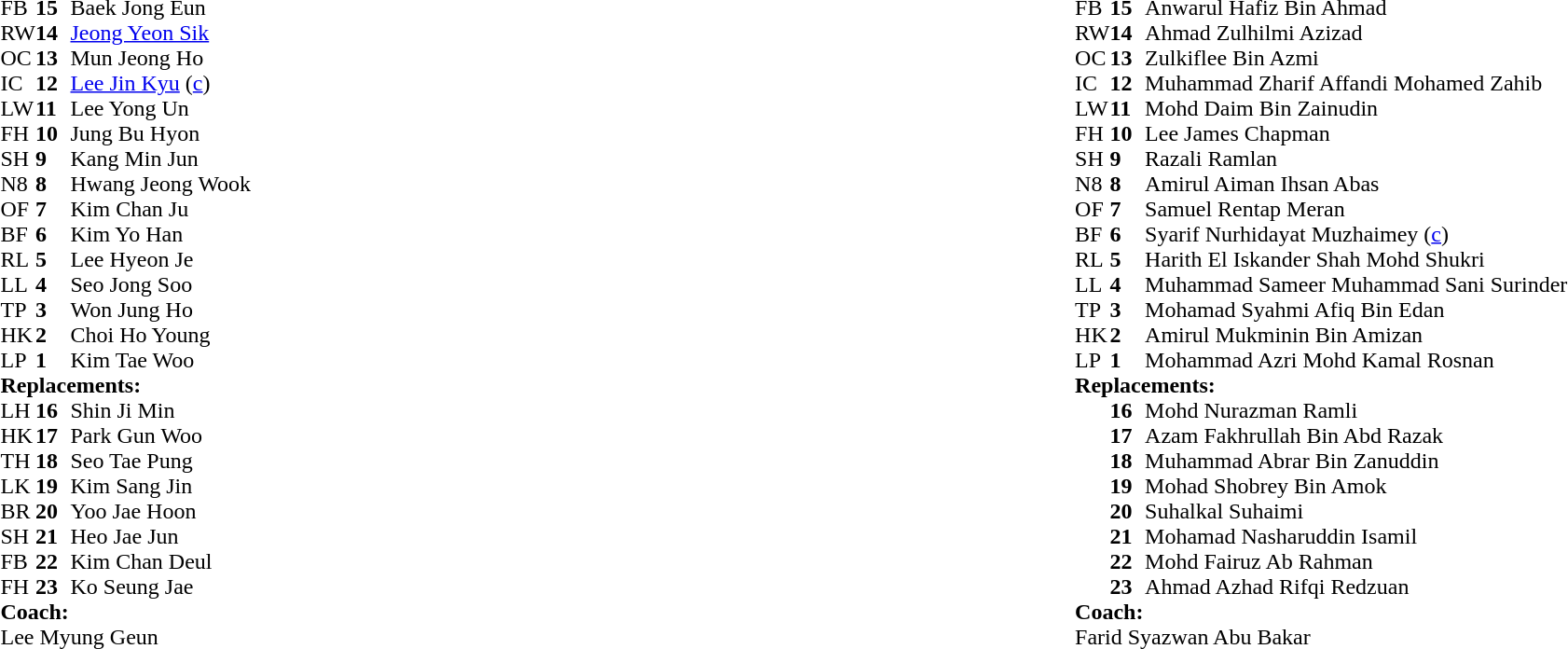<table style="width:100%">
<tr>
<td style="vertical-align:top; width:50%"><br><table cellspacing="0" cellpadding="0">
<tr>
<th width="25"></th>
<th width="25"></th>
</tr>
<tr>
<td>FB</td>
<td><strong>15</strong></td>
<td>Baek Jong Eun</td>
</tr>
<tr>
<td>RW</td>
<td><strong>14</strong></td>
<td><a href='#'>Jeong Yeon Sik</a></td>
</tr>
<tr>
<td>OC</td>
<td><strong>13</strong></td>
<td>Mun Jeong Ho</td>
</tr>
<tr>
<td>IC</td>
<td><strong>12</strong></td>
<td><a href='#'>Lee Jin Kyu</a> (<a href='#'>c</a>)</td>
</tr>
<tr>
<td>LW</td>
<td><strong>11</strong></td>
<td>Lee Yong Un</td>
</tr>
<tr>
<td>FH</td>
<td><strong>10</strong></td>
<td>Jung Bu Hyon</td>
</tr>
<tr>
<td>SH</td>
<td><strong>9</strong></td>
<td>Kang Min Jun</td>
</tr>
<tr>
<td>N8</td>
<td><strong>8</strong></td>
<td>Hwang Jeong Wook</td>
</tr>
<tr>
<td>OF</td>
<td><strong>7</strong></td>
<td>Kim Chan Ju</td>
</tr>
<tr>
<td>BF</td>
<td><strong>6</strong></td>
<td>Kim Yo Han</td>
</tr>
<tr>
<td>RL</td>
<td><strong>5</strong></td>
<td>Lee Hyeon Je</td>
</tr>
<tr>
<td>LL</td>
<td><strong>4</strong></td>
<td>Seo Jong Soo</td>
</tr>
<tr>
<td>TP</td>
<td><strong>3</strong></td>
<td>Won Jung Ho</td>
</tr>
<tr>
<td>HK</td>
<td><strong>2</strong></td>
<td>Choi Ho Young</td>
</tr>
<tr>
<td>LP</td>
<td><strong>1</strong></td>
<td>Kim Tae Woo</td>
</tr>
<tr>
<td colspan="3"><strong>Replacements:</strong></td>
</tr>
<tr>
<td>LH</td>
<td><strong>16</strong></td>
<td>Shin Ji Min</td>
</tr>
<tr>
<td>HK</td>
<td><strong>17</strong></td>
<td>Park Gun Woo</td>
</tr>
<tr>
<td>TH</td>
<td><strong>18</strong></td>
<td>Seo Tae Pung</td>
</tr>
<tr>
<td>LK</td>
<td><strong>19</strong></td>
<td>Kim Sang Jin</td>
</tr>
<tr>
<td>BR</td>
<td><strong>20</strong></td>
<td>Yoo Jae Hoon</td>
</tr>
<tr>
<td>SH</td>
<td><strong>21</strong></td>
<td>Heo Jae Jun</td>
</tr>
<tr>
<td>FB</td>
<td><strong>22</strong></td>
<td>Kim Chan Deul</td>
</tr>
<tr>
<td>FH</td>
<td><strong>23</strong></td>
<td>Ko Seung Jae</td>
</tr>
<tr>
<td colspan="3"><strong>Coach:</strong></td>
</tr>
<tr>
<td colspan="3"> Lee Myung Geun</td>
</tr>
</table>
</td>
<td><br><table cellspacing="0" cellpadding="0" style="margin:auto">
<tr>
<th width="25"></th>
<th width="25"></th>
</tr>
<tr>
<td>FB</td>
<td><strong>15</strong></td>
<td>Anwarul Hafiz Bin Ahmad</td>
</tr>
<tr>
<td>RW</td>
<td><strong>14</strong></td>
<td>Ahmad Zulhilmi Azizad</td>
</tr>
<tr>
<td>OC</td>
<td><strong>13</strong></td>
<td>Zulkiflee Bin Azmi</td>
</tr>
<tr>
<td>IC</td>
<td><strong>12</strong></td>
<td>Muhammad Zharif Affandi Mohamed Zahib</td>
</tr>
<tr>
<td>LW</td>
<td><strong>11</strong></td>
<td>Mohd Daim Bin Zainudin</td>
</tr>
<tr>
<td>FH</td>
<td><strong>10</strong></td>
<td>Lee James Chapman</td>
</tr>
<tr>
<td>SH</td>
<td><strong>9</strong></td>
<td>Razali Ramlan</td>
</tr>
<tr>
<td>N8</td>
<td><strong>8</strong></td>
<td>Amirul Aiman Ihsan Abas</td>
</tr>
<tr>
<td>OF</td>
<td><strong>7</strong></td>
<td>Samuel Rentap Meran</td>
</tr>
<tr>
<td>BF</td>
<td><strong>6</strong></td>
<td>Syarif Nurhidayat Muzhaimey (<a href='#'>c</a>)</td>
</tr>
<tr>
<td>RL</td>
<td><strong>5</strong></td>
<td>Harith El Iskander Shah Mohd Shukri</td>
</tr>
<tr>
<td>LL</td>
<td><strong>4</strong></td>
<td>Muhammad Sameer Muhammad Sani Surinder</td>
</tr>
<tr>
<td>TP</td>
<td><strong>3</strong></td>
<td>Mohamad Syahmi Afiq Bin Edan</td>
</tr>
<tr>
<td>HK</td>
<td><strong>2</strong></td>
<td>Amirul Mukminin Bin Amizan</td>
</tr>
<tr>
<td>LP</td>
<td><strong>1</strong></td>
<td>Mohammad Azri Mohd Kamal Rosnan</td>
</tr>
<tr>
<td colspan="3"><strong>Replacements:</strong></td>
</tr>
<tr>
<td></td>
<td><strong>16</strong></td>
<td>Mohd Nurazman Ramli</td>
</tr>
<tr>
<td></td>
<td><strong>17</strong></td>
<td>Azam Fakhrullah Bin Abd Razak</td>
</tr>
<tr>
<td></td>
<td><strong>18</strong></td>
<td>Muhammad Abrar Bin Zanuddin</td>
</tr>
<tr>
<td></td>
<td><strong>19</strong></td>
<td>Mohad Shobrey Bin Amok</td>
</tr>
<tr>
<td></td>
<td><strong>20</strong></td>
<td>Suhalkal Suhaimi</td>
</tr>
<tr>
<td></td>
<td><strong>21</strong></td>
<td>Mohamad Nasharuddin Isamil</td>
</tr>
<tr>
<td></td>
<td><strong>22</strong></td>
<td>Mohd Fairuz Ab Rahman</td>
</tr>
<tr>
<td></td>
<td><strong>23</strong></td>
<td>Ahmad Azhad Rifqi Redzuan</td>
</tr>
<tr>
<td colspan="3"><strong>Coach:</strong></td>
</tr>
<tr>
<td colspan="3"> Farid Syazwan Abu Bakar</td>
</tr>
</table>
</td>
</tr>
</table>
